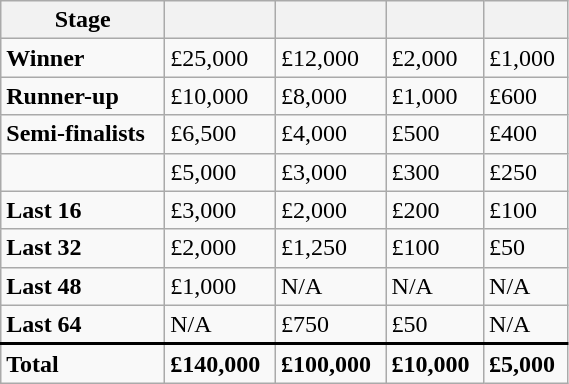<table class="wikitable" style="width:30%; margin:0">
<tr>
<th>Stage</th>
<th></th>
<th></th>
<th></th>
<th></th>
</tr>
<tr>
<td><strong>Winner</strong></td>
<td>£25,000</td>
<td>£12,000</td>
<td>£2,000</td>
<td>£1,000</td>
</tr>
<tr>
<td><strong>Runner-up</strong></td>
<td>£10,000</td>
<td>£8,000</td>
<td>£1,000</td>
<td>£600</td>
</tr>
<tr>
<td><strong>Semi-finalists</strong></td>
<td>£6,500</td>
<td>£4,000</td>
<td>£500</td>
<td>£400</td>
</tr>
<tr>
<td><strong></strong></td>
<td>£5,000</td>
<td>£3,000</td>
<td>£300</td>
<td>£250</td>
</tr>
<tr>
<td><strong>Last 16</strong></td>
<td>£3,000</td>
<td>£2,000</td>
<td>£200</td>
<td>£100</td>
</tr>
<tr>
<td><strong>Last 32</strong></td>
<td>£2,000</td>
<td>£1,250</td>
<td>£100</td>
<td>£50</td>
</tr>
<tr>
<td><strong>Last 48</strong></td>
<td>£1,000</td>
<td>N/A</td>
<td>N/A</td>
<td>N/A</td>
</tr>
<tr style="border-bottom:2px solid black;">
<td><strong>Last 64</strong></td>
<td>N/A</td>
<td>£750</td>
<td>£50</td>
<td>N/A</td>
</tr>
<tr>
<td><strong>Total</strong></td>
<td><strong>£140,000</strong></td>
<td><strong>£100,000</strong></td>
<td><strong>£10,000</strong></td>
<td><strong>£5,000</strong></td>
</tr>
</table>
